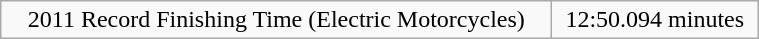<table class="wikitable" style="text-align: center; width:40%;;">
<tr>
<td>2011 Record Finishing Time (Electric Motorcycles)</td>
<td>12:50.094 minutes</td>
</tr>
</table>
